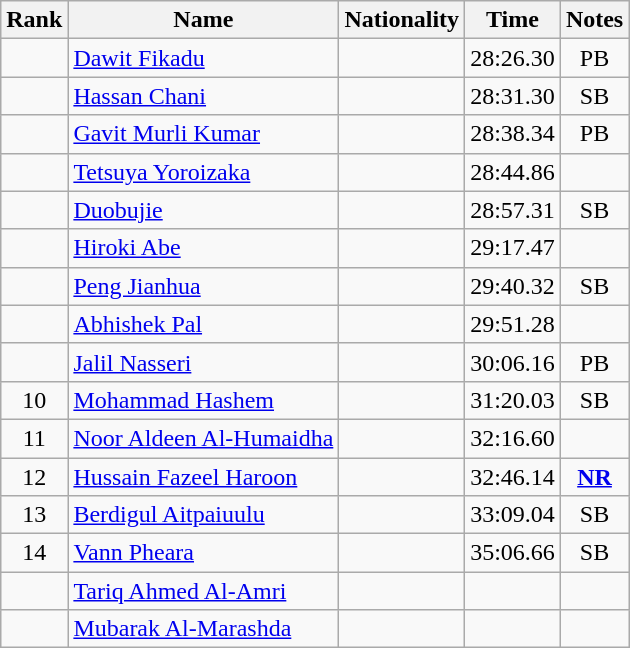<table class="wikitable sortable" style="text-align:center">
<tr>
<th>Rank</th>
<th>Name</th>
<th>Nationality</th>
<th>Time</th>
<th>Notes</th>
</tr>
<tr>
<td></td>
<td align=left><a href='#'>Dawit Fikadu</a></td>
<td align=left></td>
<td>28:26.30</td>
<td>PB</td>
</tr>
<tr>
<td></td>
<td align=left><a href='#'>Hassan Chani</a></td>
<td align=left></td>
<td>28:31.30</td>
<td>SB</td>
</tr>
<tr>
<td></td>
<td align=left><a href='#'>Gavit Murli Kumar</a></td>
<td align=left></td>
<td>28:38.34</td>
<td>PB</td>
</tr>
<tr>
<td></td>
<td align=left><a href='#'>Tetsuya Yoroizaka</a></td>
<td align=left></td>
<td>28:44.86</td>
<td></td>
</tr>
<tr>
<td></td>
<td align=left><a href='#'>Duobujie</a></td>
<td align=left></td>
<td>28:57.31</td>
<td>SB</td>
</tr>
<tr>
<td></td>
<td align=left><a href='#'>Hiroki Abe</a></td>
<td align=left></td>
<td>29:17.47</td>
<td></td>
</tr>
<tr>
<td></td>
<td align=left><a href='#'>Peng Jianhua</a></td>
<td align=left></td>
<td>29:40.32</td>
<td>SB</td>
</tr>
<tr>
<td></td>
<td align=left><a href='#'>Abhishek Pal</a></td>
<td align=left></td>
<td>29:51.28</td>
<td></td>
</tr>
<tr>
<td></td>
<td align=left><a href='#'>Jalil Nasseri</a></td>
<td align=left></td>
<td>30:06.16</td>
<td>PB</td>
</tr>
<tr>
<td>10</td>
<td align=left><a href='#'>Mohammad Hashem</a></td>
<td align=left></td>
<td>31:20.03</td>
<td>SB</td>
</tr>
<tr>
<td>11</td>
<td align=left><a href='#'>Noor Aldeen Al-Humaidha</a></td>
<td align=left></td>
<td>32:16.60</td>
<td></td>
</tr>
<tr>
<td>12</td>
<td align=left><a href='#'>Hussain Fazeel Haroon</a></td>
<td align=left></td>
<td>32:46.14</td>
<td><strong><a href='#'>NR</a></strong></td>
</tr>
<tr>
<td>13</td>
<td align=left><a href='#'>Berdigul Aitpaiuulu</a></td>
<td align=left></td>
<td>33:09.04</td>
<td>SB</td>
</tr>
<tr>
<td>14</td>
<td align=left><a href='#'>Vann Pheara</a></td>
<td align=left></td>
<td>35:06.66</td>
<td>SB</td>
</tr>
<tr>
<td></td>
<td align=left><a href='#'>Tariq Ahmed Al-Amri</a></td>
<td align=left></td>
<td></td>
<td></td>
</tr>
<tr>
<td></td>
<td align=left><a href='#'>Mubarak Al-Marashda</a></td>
<td align=left></td>
<td></td>
<td></td>
</tr>
</table>
